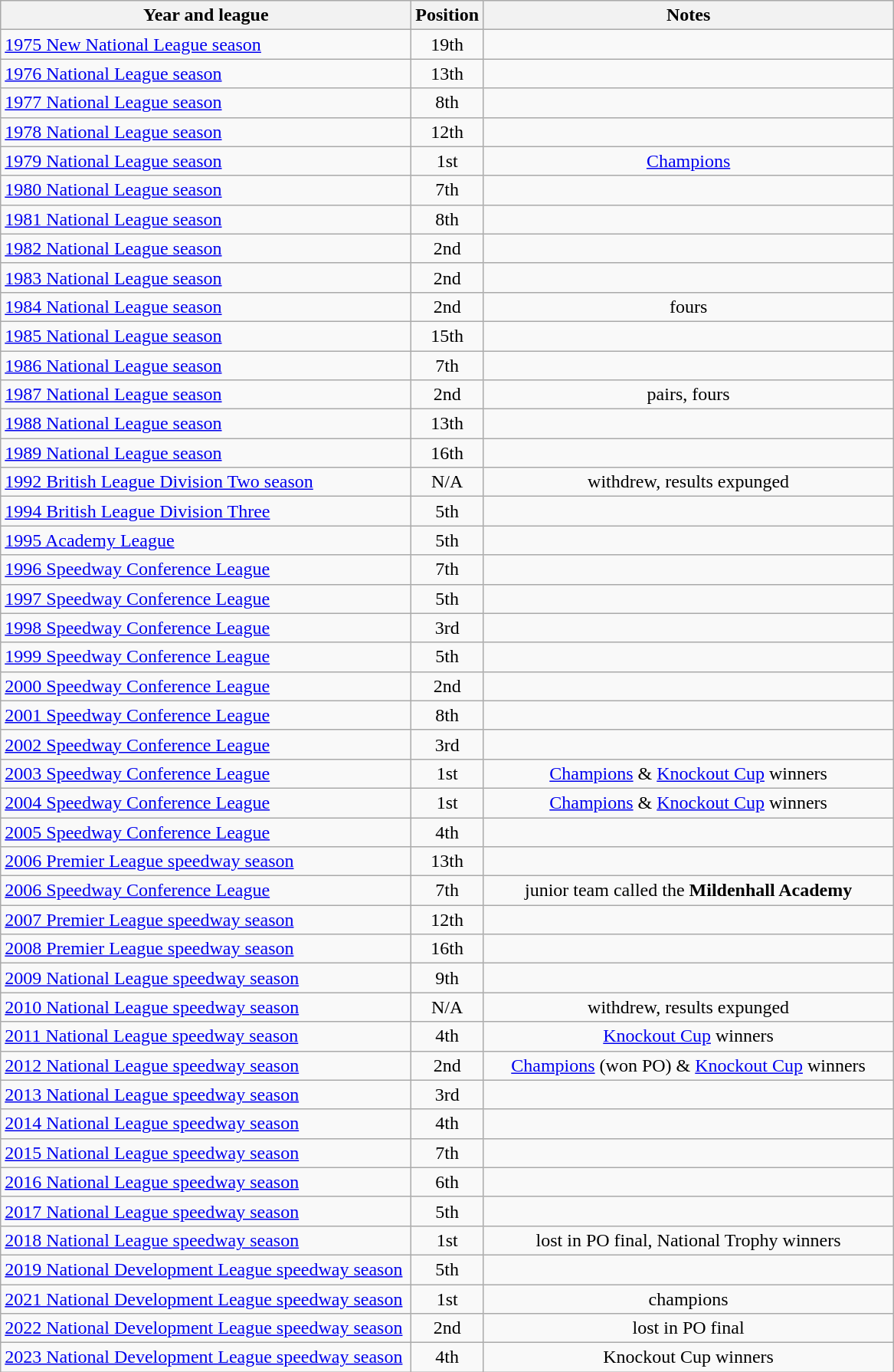<table class="wikitable">
<tr>
<th width=350>Year and league</th>
<th width=50>Position</th>
<th width=350>Notes</th>
</tr>
<tr align=center>
<td align="left"><a href='#'>1975 New National League season</a></td>
<td>19th</td>
<td></td>
</tr>
<tr align=center>
<td align="left"><a href='#'>1976 National League season</a></td>
<td>13th</td>
<td></td>
</tr>
<tr align=center>
<td align="left"><a href='#'>1977 National League season</a></td>
<td>8th</td>
<td></td>
</tr>
<tr align=center>
<td align="left"><a href='#'>1978 National League season</a></td>
<td>12th</td>
<td></td>
</tr>
<tr align=center>
<td align="left"><a href='#'>1979 National League season</a></td>
<td>1st</td>
<td><a href='#'>Champions</a></td>
</tr>
<tr align=center>
<td align="left"><a href='#'>1980 National League season</a></td>
<td>7th</td>
<td></td>
</tr>
<tr align=center>
<td align="left"><a href='#'>1981 National League season</a></td>
<td>8th</td>
<td></td>
</tr>
<tr align=center>
<td align="left"><a href='#'>1982 National League season</a></td>
<td>2nd</td>
<td></td>
</tr>
<tr align=center>
<td align="left"><a href='#'>1983 National League season</a></td>
<td>2nd</td>
<td></td>
</tr>
<tr align=center>
<td align="left"><a href='#'>1984 National League season</a></td>
<td>2nd</td>
<td>fours</td>
</tr>
<tr align=center>
<td align="left"><a href='#'>1985 National League season</a></td>
<td>15th</td>
<td></td>
</tr>
<tr align=center>
<td align="left"><a href='#'>1986 National League season</a></td>
<td>7th</td>
<td></td>
</tr>
<tr align=center>
<td align="left"><a href='#'>1987 National League season</a></td>
<td>2nd</td>
<td>pairs, fours</td>
</tr>
<tr align=center>
<td align="left"><a href='#'>1988 National League season</a></td>
<td>13th</td>
<td></td>
</tr>
<tr align=center>
<td align="left"><a href='#'>1989 National League season</a></td>
<td>16th</td>
<td></td>
</tr>
<tr align=center>
<td align="left"><a href='#'>1992 British League Division Two season</a></td>
<td>N/A</td>
<td>withdrew, results expunged</td>
</tr>
<tr align=center>
<td align="left"><a href='#'>1994 British League Division Three</a></td>
<td>5th</td>
<td></td>
</tr>
<tr align=center>
<td align="left"><a href='#'>1995 Academy League</a></td>
<td>5th</td>
<td></td>
</tr>
<tr align=center>
<td align="left"><a href='#'>1996 Speedway Conference League</a></td>
<td>7th</td>
<td></td>
</tr>
<tr align=center>
<td align="left"><a href='#'>1997 Speedway Conference League</a></td>
<td>5th</td>
<td></td>
</tr>
<tr align=center>
<td align="left"><a href='#'>1998 Speedway Conference League</a></td>
<td>3rd</td>
<td></td>
</tr>
<tr align=center>
<td align="left"><a href='#'>1999 Speedway Conference League</a></td>
<td>5th</td>
<td></td>
</tr>
<tr align=center>
<td align="left"><a href='#'>2000 Speedway Conference League</a></td>
<td>2nd</td>
<td></td>
</tr>
<tr align=center>
<td align="left"><a href='#'>2001 Speedway Conference League</a></td>
<td>8th</td>
<td></td>
</tr>
<tr align=center>
<td align="left"><a href='#'>2002 Speedway Conference League</a></td>
<td>3rd</td>
<td></td>
</tr>
<tr align=center>
<td align="left"><a href='#'>2003 Speedway Conference League</a></td>
<td>1st</td>
<td><a href='#'>Champions</a> & <a href='#'>Knockout Cup</a> winners</td>
</tr>
<tr align=center>
<td align="left"><a href='#'>2004 Speedway Conference League</a></td>
<td>1st</td>
<td><a href='#'>Champions</a> & <a href='#'>Knockout Cup</a> winners</td>
</tr>
<tr align=center>
<td align="left"><a href='#'>2005 Speedway Conference League</a></td>
<td>4th</td>
<td></td>
</tr>
<tr align=center>
<td align="left"><a href='#'>2006 Premier League speedway season</a></td>
<td>13th</td>
<td></td>
</tr>
<tr align=center>
<td align="left"><a href='#'>2006 Speedway Conference League</a></td>
<td>7th</td>
<td>junior team called the <strong>Mildenhall Academy</strong></td>
</tr>
<tr align=center>
<td align="left"><a href='#'>2007 Premier League speedway season</a></td>
<td>12th</td>
<td></td>
</tr>
<tr align=center>
<td align="left"><a href='#'>2008 Premier League speedway season</a></td>
<td>16th</td>
<td></td>
</tr>
<tr align=center>
<td align="left"><a href='#'>2009 National League speedway season</a></td>
<td>9th</td>
<td></td>
</tr>
<tr align=center>
<td align="left"><a href='#'>2010 National League speedway season</a></td>
<td>N/A</td>
<td>withdrew, results expunged</td>
</tr>
<tr align=center>
<td align="left"><a href='#'>2011 National League speedway season</a></td>
<td>4th</td>
<td><a href='#'>Knockout Cup</a> winners</td>
</tr>
<tr align=center>
<td align="left"><a href='#'>2012 National League speedway season</a></td>
<td>2nd</td>
<td><a href='#'>Champions</a> (won PO) & <a href='#'>Knockout Cup</a> winners</td>
</tr>
<tr align=center>
<td align="left"><a href='#'>2013 National League speedway season</a></td>
<td>3rd</td>
<td></td>
</tr>
<tr align=center>
<td align="left"><a href='#'>2014 National League speedway season</a></td>
<td>4th</td>
<td></td>
</tr>
<tr align=center>
<td align="left"><a href='#'>2015 National League speedway season</a></td>
<td>7th</td>
<td></td>
</tr>
<tr align=center>
<td align="left"><a href='#'>2016 National League speedway season</a></td>
<td>6th</td>
<td></td>
</tr>
<tr align=center>
<td align="left"><a href='#'>2017 National League speedway season</a></td>
<td>5th</td>
<td></td>
</tr>
<tr align=center>
<td align="left"><a href='#'>2018 National League speedway season</a></td>
<td>1st</td>
<td>lost in PO final, National Trophy winners</td>
</tr>
<tr align=center>
<td align="left"><a href='#'>2019 National Development League speedway season</a></td>
<td>5th</td>
<td></td>
</tr>
<tr align=center>
<td align="left"><a href='#'>2021 National Development League speedway season</a></td>
<td>1st</td>
<td>champions</td>
</tr>
<tr align=center>
<td align="left"><a href='#'>2022 National Development League speedway season</a></td>
<td>2nd</td>
<td>lost in PO final</td>
</tr>
<tr align=center>
<td align="left"><a href='#'>2023 National Development League speedway season</a></td>
<td>4th</td>
<td>Knockout Cup winners</td>
</tr>
</table>
